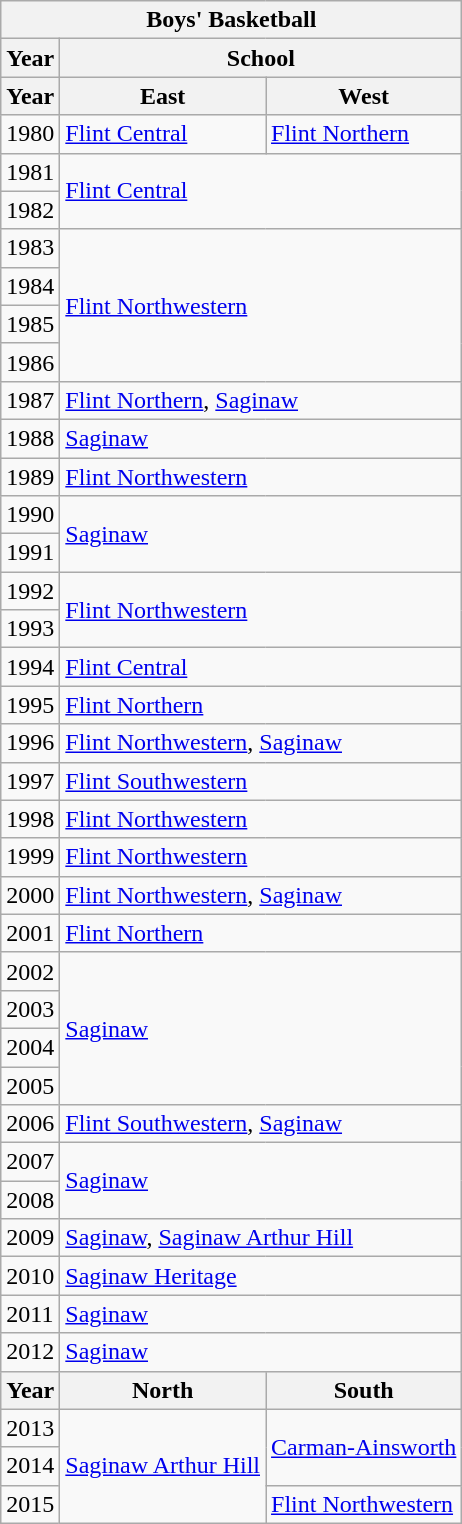<table class="wikitable collapsible">
<tr>
<th colspan=3>Boys' Basketball</th>
</tr>
<tr>
<th>Year</th>
<th colspan=2>School</th>
</tr>
<tr>
<th>Year</th>
<th>East</th>
<th>West</th>
</tr>
<tr>
<td>1980</td>
<td><a href='#'>Flint Central</a></td>
<td><a href='#'>Flint Northern</a></td>
</tr>
<tr>
<td>1981</td>
<td colspan="2" rowspan="2"><a href='#'>Flint Central</a></td>
</tr>
<tr>
<td>1982</td>
</tr>
<tr>
<td>1983</td>
<td colspan="2" rowspan="4"><a href='#'>Flint Northwestern</a></td>
</tr>
<tr>
<td>1984</td>
</tr>
<tr>
<td>1985</td>
</tr>
<tr>
<td>1986</td>
</tr>
<tr>
<td>1987</td>
<td colspan=2><a href='#'>Flint Northern</a>, <a href='#'>Saginaw</a></td>
</tr>
<tr>
<td>1988</td>
<td colspan=2><a href='#'>Saginaw</a></td>
</tr>
<tr>
<td>1989</td>
<td colspan=2><a href='#'>Flint Northwestern</a></td>
</tr>
<tr>
<td>1990</td>
<td colspan="2" rowspan="2"><a href='#'>Saginaw</a></td>
</tr>
<tr>
<td>1991</td>
</tr>
<tr>
<td>1992</td>
<td colspan="2" rowspan="2"><a href='#'>Flint Northwestern</a></td>
</tr>
<tr>
<td>1993</td>
</tr>
<tr>
<td>1994</td>
<td colspan=2><a href='#'>Flint Central</a></td>
</tr>
<tr>
<td>1995</td>
<td colspan=2><a href='#'>Flint Northern</a></td>
</tr>
<tr>
<td>1996</td>
<td colspan=2><a href='#'>Flint Northwestern</a>, <a href='#'>Saginaw</a></td>
</tr>
<tr>
<td>1997</td>
<td colspan=2><a href='#'>Flint Southwestern</a></td>
</tr>
<tr>
<td>1998</td>
<td colspan=2><a href='#'>Flint Northwestern</a></td>
</tr>
<tr>
<td>1999</td>
<td colspan=2><a href='#'>Flint Northwestern</a></td>
</tr>
<tr>
<td>2000</td>
<td colspan=2><a href='#'>Flint Northwestern</a>, <a href='#'>Saginaw</a></td>
</tr>
<tr>
<td>2001</td>
<td colspan=2><a href='#'>Flint Northern</a></td>
</tr>
<tr>
<td>2002</td>
<td colspan="2" rowspan="4"><a href='#'>Saginaw</a></td>
</tr>
<tr>
<td>2003</td>
</tr>
<tr>
<td>2004</td>
</tr>
<tr>
<td>2005</td>
</tr>
<tr>
<td>2006</td>
<td colspan=2><a href='#'>Flint Southwestern</a>, <a href='#'>Saginaw</a></td>
</tr>
<tr>
<td>2007</td>
<td colspan="2" rowspan="2"><a href='#'>Saginaw</a></td>
</tr>
<tr>
<td>2008</td>
</tr>
<tr>
<td>2009</td>
<td colspan=2><a href='#'>Saginaw</a>, <a href='#'>Saginaw Arthur Hill</a></td>
</tr>
<tr>
<td>2010</td>
<td colspan=2><a href='#'>Saginaw Heritage</a></td>
</tr>
<tr>
<td>2011</td>
<td colspan=2><a href='#'>Saginaw</a></td>
</tr>
<tr>
<td>2012</td>
<td colspan=2><a href='#'>Saginaw</a></td>
</tr>
<tr>
<th>Year</th>
<th>North</th>
<th>South</th>
</tr>
<tr>
<td>2013</td>
<td rowspan="3"><a href='#'>Saginaw Arthur Hill</a></td>
<td rowspan="2"><a href='#'>Carman-Ainsworth</a></td>
</tr>
<tr>
<td>2014</td>
</tr>
<tr>
<td>2015</td>
<td><a href='#'>Flint Northwestern</a></td>
</tr>
</table>
